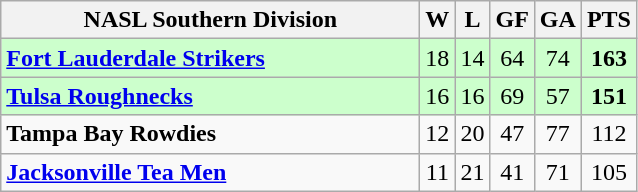<table class="wikitable" style="text-align:center">
<tr>
<th style="width:17em">NASL Southern Division</th>
<th>W</th>
<th>L</th>
<th>GF</th>
<th>GA</th>
<th>PTS</th>
</tr>
<tr align=center bgcolor=#ccffcc>
<td align=left><strong><a href='#'>Fort Lauderdale Strikers</a></strong></td>
<td>18</td>
<td>14</td>
<td>64</td>
<td>74</td>
<td><strong>163</strong></td>
</tr>
<tr align=center bgcolor=#ccffcc>
<td align=left><strong><a href='#'>Tulsa Roughnecks</a></strong></td>
<td>16</td>
<td>16</td>
<td>69</td>
<td>57</td>
<td><strong>151</strong></td>
</tr>
<tr align=center>
<td align=left><strong>Tampa Bay Rowdies</strong></td>
<td>12</td>
<td>20</td>
<td>47</td>
<td>77</td>
<td>112</td>
</tr>
<tr align=center bgcolor=>
<td align=left><strong><a href='#'>Jacksonville Tea Men</a></strong></td>
<td>11</td>
<td>21</td>
<td>41</td>
<td>71</td>
<td>105</td>
</tr>
</table>
